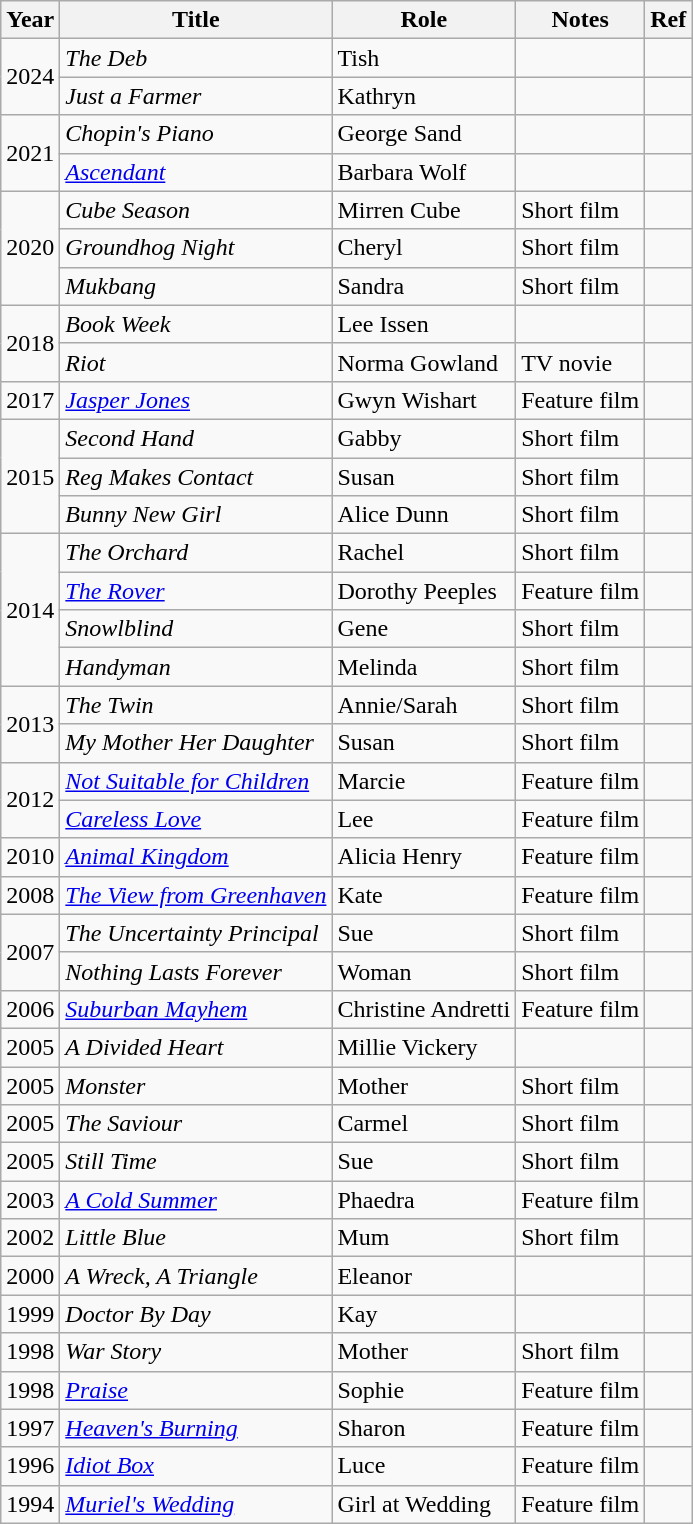<table class="wikitable">
<tr>
<th>Year</th>
<th>Title</th>
<th>Role</th>
<th>Notes</th>
<th>Ref</th>
</tr>
<tr>
<td rowspan="2">2024</td>
<td><em>The Deb</em></td>
<td>Tish</td>
<td></td>
<td></td>
</tr>
<tr>
<td><em>Just a Farmer</em></td>
<td>Kathryn</td>
<td></td>
<td></td>
</tr>
<tr>
<td rowspan="2">2021</td>
<td><em>Chopin's Piano</em></td>
<td>George Sand</td>
<td></td>
<td></td>
</tr>
<tr>
<td><em><a href='#'>Ascendant</a></em></td>
<td>Barbara Wolf</td>
<td></td>
<td></td>
</tr>
<tr>
<td rowspan="3">2020</td>
<td><em>Cube Season</em></td>
<td>Mirren Cube</td>
<td>Short film</td>
<td></td>
</tr>
<tr>
<td><em>Groundhog Night</em></td>
<td>Cheryl</td>
<td>Short film</td>
<td></td>
</tr>
<tr>
<td><em>Mukbang</em></td>
<td>Sandra</td>
<td>Short film</td>
<td></td>
</tr>
<tr>
<td rowspan="2">2018</td>
<td><em>Book Week</em></td>
<td>Lee Issen</td>
<td></td>
<td></td>
</tr>
<tr>
<td><em>Riot</em></td>
<td>Norma Gowland</td>
<td>TV novie</td>
<td></td>
</tr>
<tr>
<td>2017</td>
<td><em><a href='#'>Jasper Jones</a></em></td>
<td>Gwyn Wishart</td>
<td>Feature film</td>
<td></td>
</tr>
<tr>
<td rowspan="3">2015</td>
<td><em>Second Hand</em></td>
<td>Gabby</td>
<td>Short film</td>
<td></td>
</tr>
<tr>
<td><em>Reg Makes Contact</em></td>
<td>Susan</td>
<td>Short film</td>
<td></td>
</tr>
<tr>
<td><em>Bunny New Girl</em></td>
<td>Alice Dunn</td>
<td>Short film</td>
<td></td>
</tr>
<tr>
<td rowspan="4">2014</td>
<td><em>The Orchard</em></td>
<td>Rachel</td>
<td>Short film</td>
<td></td>
</tr>
<tr>
<td><em><a href='#'>The Rover</a></em></td>
<td>Dorothy Peeples</td>
<td>Feature film</td>
<td></td>
</tr>
<tr>
<td><em>Snowlblind</em></td>
<td>Gene</td>
<td>Short film</td>
<td></td>
</tr>
<tr>
<td><em>Handyman</em></td>
<td>Melinda</td>
<td>Short film</td>
<td></td>
</tr>
<tr>
<td rowspan="2">2013</td>
<td><em>The Twin</em></td>
<td>Annie/Sarah</td>
<td>Short film</td>
<td></td>
</tr>
<tr>
<td><em>My Mother Her Daughter</em></td>
<td>Susan</td>
<td>Short film</td>
<td></td>
</tr>
<tr>
<td rowspan="2">2012</td>
<td><em><a href='#'>Not Suitable for Children</a></em></td>
<td>Marcie</td>
<td>Feature film</td>
<td></td>
</tr>
<tr>
<td><em><a href='#'>Careless Love</a></em></td>
<td>Lee</td>
<td>Feature film</td>
<td></td>
</tr>
<tr>
<td>2010</td>
<td><em><a href='#'>Animal Kingdom</a></em></td>
<td>Alicia Henry</td>
<td>Feature film</td>
<td></td>
</tr>
<tr>
<td>2008</td>
<td><em><a href='#'>The View from Greenhaven</a></em></td>
<td>Kate</td>
<td>Feature film</td>
<td></td>
</tr>
<tr>
<td rowspan="2">2007</td>
<td><em>The Uncertainty Principal</em></td>
<td>Sue</td>
<td>Short film</td>
<td></td>
</tr>
<tr>
<td><em>Nothing Lasts Forever</em></td>
<td>Woman</td>
<td>Short film</td>
<td></td>
</tr>
<tr>
<td>2006</td>
<td><em><a href='#'>Suburban Mayhem</a></em></td>
<td>Christine Andretti</td>
<td>Feature film</td>
<td></td>
</tr>
<tr>
<td>2005</td>
<td><em>A Divided Heart</em></td>
<td>Millie Vickery</td>
<td></td>
<td></td>
</tr>
<tr>
<td>2005</td>
<td><em>Monster</em></td>
<td>Mother</td>
<td>Short film</td>
<td></td>
</tr>
<tr>
<td>2005</td>
<td><em>The Saviour</em></td>
<td>Carmel</td>
<td>Short film</td>
<td></td>
</tr>
<tr>
<td>2005</td>
<td><em>Still Time</em></td>
<td>Sue</td>
<td>Short film</td>
<td></td>
</tr>
<tr>
<td>2003</td>
<td><em><a href='#'>A Cold Summer</a></em></td>
<td>Phaedra</td>
<td>Feature film</td>
<td></td>
</tr>
<tr>
<td>2002</td>
<td><em>Little Blue</em></td>
<td>Mum</td>
<td>Short film</td>
<td></td>
</tr>
<tr>
<td>2000</td>
<td><em>A Wreck, A Triangle</em></td>
<td>Eleanor</td>
<td></td>
<td></td>
</tr>
<tr>
<td>1999</td>
<td><em>Doctor By Day</em></td>
<td>Kay</td>
<td></td>
<td></td>
</tr>
<tr>
<td>1998</td>
<td><em>War Story</em></td>
<td>Mother</td>
<td>Short film</td>
<td></td>
</tr>
<tr>
<td>1998</td>
<td><em><a href='#'>Praise</a></em></td>
<td>Sophie</td>
<td>Feature film</td>
<td></td>
</tr>
<tr>
<td>1997</td>
<td><em><a href='#'>Heaven's Burning</a></em></td>
<td>Sharon</td>
<td>Feature film</td>
<td></td>
</tr>
<tr>
<td>1996</td>
<td><em><a href='#'>Idiot Box</a></em></td>
<td>Luce</td>
<td>Feature film</td>
<td></td>
</tr>
<tr>
<td>1994</td>
<td><em><a href='#'>Muriel's Wedding</a></em></td>
<td>Girl at Wedding</td>
<td>Feature film</td>
<td></td>
</tr>
</table>
